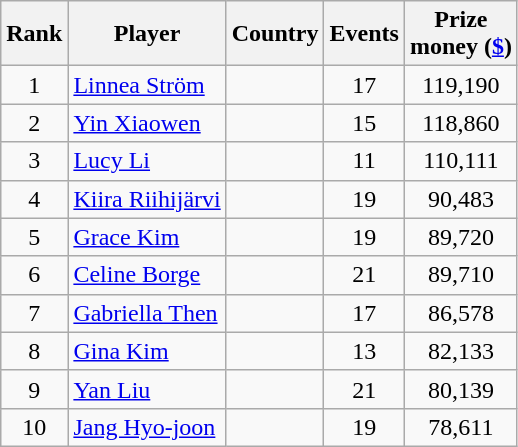<table class="wikitable" style="text-align:center">
<tr>
<th>Rank</th>
<th>Player</th>
<th>Country</th>
<th>Events</th>
<th>Prize <br>money (<a href='#'>$</a>)</th>
</tr>
<tr>
<td>1</td>
<td align=left><a href='#'>Linnea Ström</a></td>
<td align=left></td>
<td>17</td>
<td>119,190</td>
</tr>
<tr>
<td>2</td>
<td align=left><a href='#'>Yin Xiaowen</a></td>
<td align=left></td>
<td>15</td>
<td>118,860</td>
</tr>
<tr>
<td>3</td>
<td align=left><a href='#'>Lucy Li</a></td>
<td align=left></td>
<td>11</td>
<td>110,111</td>
</tr>
<tr>
<td>4</td>
<td align=left><a href='#'>Kiira Riihijärvi</a></td>
<td align=left></td>
<td>19</td>
<td>90,483</td>
</tr>
<tr>
<td>5</td>
<td align=left><a href='#'>Grace Kim</a></td>
<td align=left></td>
<td>19</td>
<td>89,720</td>
</tr>
<tr>
<td>6</td>
<td align=left><a href='#'>Celine Borge</a></td>
<td align=left></td>
<td>21</td>
<td>89,710</td>
</tr>
<tr>
<td>7</td>
<td align=left><a href='#'>Gabriella Then</a></td>
<td align=left></td>
<td>17</td>
<td>86,578</td>
</tr>
<tr>
<td>8</td>
<td align=left><a href='#'>Gina Kim</a></td>
<td align=left></td>
<td>13</td>
<td>82,133</td>
</tr>
<tr>
<td>9</td>
<td align=left><a href='#'>Yan Liu</a></td>
<td align=left></td>
<td>21</td>
<td>80,139</td>
</tr>
<tr>
<td>10</td>
<td align=left><a href='#'>Jang Hyo-joon</a></td>
<td align=left></td>
<td>19</td>
<td>78,611</td>
</tr>
</table>
